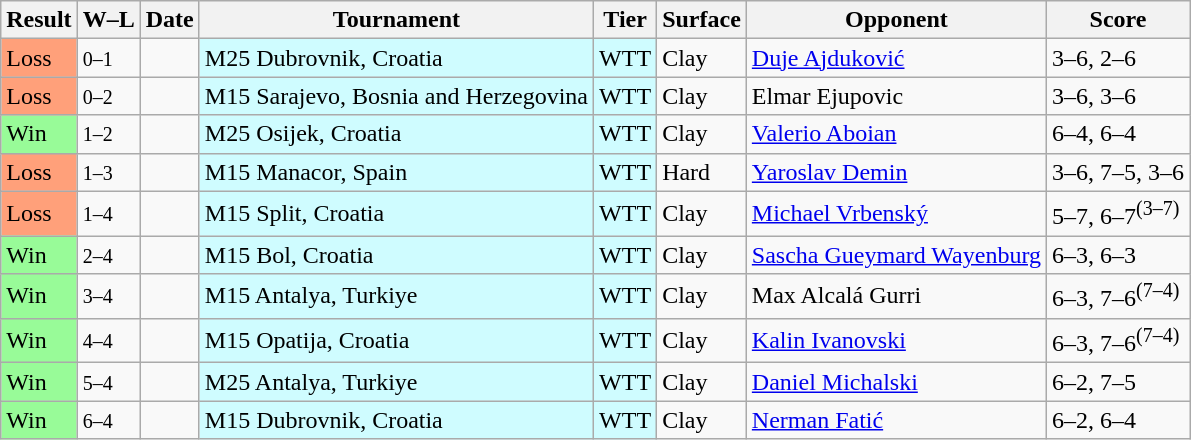<table class="sortable wikitable nowrap">
<tr>
<th>Result</th>
<th class="unsortable">W–L</th>
<th>Date</th>
<th>Tournament</th>
<th>Tier</th>
<th>Surface</th>
<th>Opponent</th>
<th class="unsortable">Score</th>
</tr>
<tr>
<td bgcolor=ffa07a>Loss</td>
<td><small>0–1</small></td>
<td></td>
<td style="background:#cffcff;">M25 Dubrovnik, Croatia</td>
<td style="background:#cffcff;">WTT</td>
<td>Clay</td>
<td> <a href='#'>Duje Ajduković</a></td>
<td>3–6, 2–6</td>
</tr>
<tr>
<td bgcolor=ffa07a>Loss</td>
<td><small>0–2</small></td>
<td></td>
<td style="background:#cffcff;">M15 Sarajevo, Bosnia and Herzegovina</td>
<td style="background:#cffcff;">WTT</td>
<td>Clay</td>
<td> Elmar Ejupovic</td>
<td>3–6, 3–6</td>
</tr>
<tr>
<td bgcolor=98fb98>Win</td>
<td><small>1–2</small></td>
<td></td>
<td style="background:#cffcff;">M25 Osijek, Croatia</td>
<td style="background:#cffcff;">WTT</td>
<td>Clay</td>
<td> <a href='#'>Valerio Aboian</a></td>
<td>6–4, 6–4</td>
</tr>
<tr>
<td bgcolor=ffa07a>Loss</td>
<td><small>1–3</small></td>
<td></td>
<td style="background:#cffcff;">M15 Manacor, Spain</td>
<td style="background:#cffcff;">WTT</td>
<td>Hard</td>
<td> <a href='#'>Yaroslav Demin</a></td>
<td>3–6, 7–5, 3–6</td>
</tr>
<tr>
<td bgcolor=ffa07a>Loss</td>
<td><small>1–4</small></td>
<td></td>
<td style="background:#cffcff;">M15 Split, Croatia</td>
<td style="background:#cffcff;">WTT</td>
<td>Clay</td>
<td> <a href='#'>Michael Vrbenský</a></td>
<td>5–7, 6–7<sup>(3–7)</sup></td>
</tr>
<tr>
<td bgcolor=98fb98>Win</td>
<td><small>2–4</small></td>
<td></td>
<td style="background:#cffcff;">M15 Bol, Croatia</td>
<td style="background:#cffcff;">WTT</td>
<td>Clay</td>
<td> <a href='#'>Sascha Gueymard Wayenburg</a></td>
<td>6–3, 6–3</td>
</tr>
<tr>
<td bgcolor=98fb98>Win</td>
<td><small>3–4</small></td>
<td></td>
<td style="background:#cffcff;">M15 Antalya, Turkiye</td>
<td style="background:#cffcff;">WTT</td>
<td>Clay</td>
<td> Max Alcalá Gurri</td>
<td>6–3, 7–6<sup>(7–4)</sup></td>
</tr>
<tr>
<td bgcolor=98fb98>Win</td>
<td><small>4–4</small></td>
<td></td>
<td style="background:#cffcff;">M15 Opatija, Croatia</td>
<td style="background:#cffcff;">WTT</td>
<td>Clay</td>
<td> <a href='#'>Kalin Ivanovski</a></td>
<td>6–3, 7–6<sup>(7–4)</sup></td>
</tr>
<tr>
<td bgcolor=98fb98>Win</td>
<td><small>5–4</small></td>
<td></td>
<td style="background:#cffcff;">M25 Antalya, Turkiye</td>
<td style="background:#cffcff;">WTT</td>
<td>Clay</td>
<td> <a href='#'>Daniel Michalski</a></td>
<td>6–2, 7–5</td>
</tr>
<tr>
<td bgcolor=98fb98>Win</td>
<td><small>6–4</small></td>
<td></td>
<td style="background:#cffcff;">M15 Dubrovnik, Croatia</td>
<td style="background:#cffcff;">WTT</td>
<td>Clay</td>
<td> <a href='#'>Nerman Fatić</a></td>
<td>6–2, 6–4</td>
</tr>
</table>
